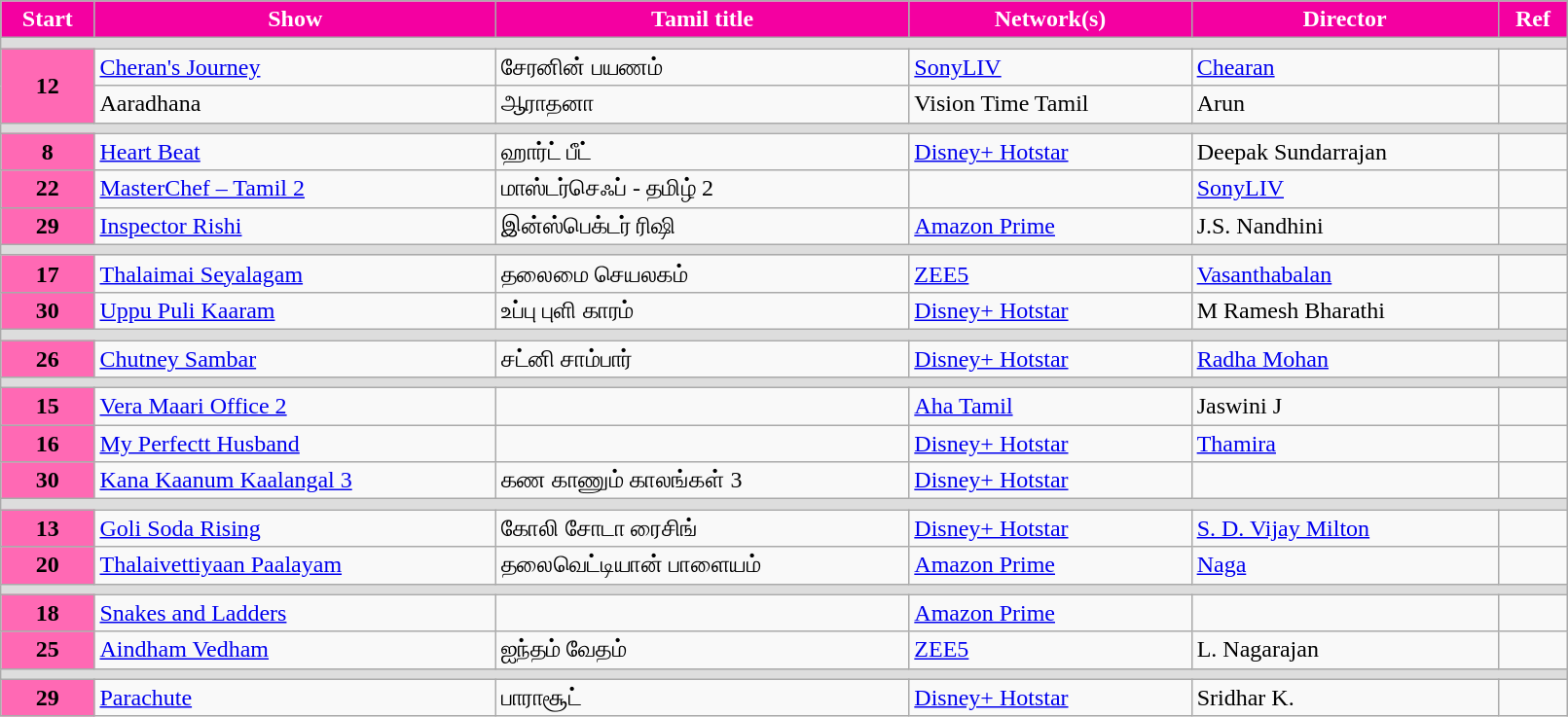<table class="wikitable" width="85%">
<tr>
<th scope="col" style ="background: #F400A1 ;color:white">Start</th>
<th scope="col" style ="background: #F400A1 ;color:white">Show</th>
<th scope="col" style ="background: #F400A1 ;color:white">Tamil title</th>
<th scope="col" style ="background: #F400A1 ;color:white">Network(s)</th>
<th scope="col" style ="background: #F400A1 ;color:white">Director</th>
<th scope="col" style ="background: #F400A1 ;color:white">Ref</th>
</tr>
<tr>
<td colspan="8" style="background:#DDD;"><strong></strong></td>
</tr>
<tr>
<td rowspan="2" style="text-align:center; background:hotPink;"><strong>12</strong></td>
<td><a href='#'>Cheran's Journey</a></td>
<td>சேரனின் பயணம்</td>
<td><a href='#'>SonyLIV</a></td>
<td><a href='#'>Chearan</a></td>
<td></td>
</tr>
<tr>
<td>Aaradhana</td>
<td>ஆராதனா</td>
<td>Vision Time Tamil</td>
<td>Arun</td>
<td></td>
</tr>
<tr>
<td colspan="8" style="background:#DDD;"><strong></strong></td>
</tr>
<tr>
<td rowspan="1" style="text-align:center; background:hotPink;"><strong>8</strong></td>
<td><a href='#'>Heart Beat</a></td>
<td>ஹார்ட் பீட்</td>
<td><a href='#'>Disney+ Hotstar</a></td>
<td>Deepak Sundarrajan</td>
<td></td>
</tr>
<tr>
<td rowspan="1"style="text-align:center; background:hotPink;"><strong>22</strong></td>
<td><a href='#'>MasterChef – Tamil 2</a></td>
<td>மாஸ்டர்செஃப் - தமிழ் 2</td>
<td></td>
<td><a href='#'>SonyLIV</a></td>
<td></td>
</tr>
<tr>
<td rowspan="1" style="text-align:center; background:hotPink;"><strong>29</strong></td>
<td><a href='#'>Inspector Rishi</a></td>
<td>இன்ஸ்பெக்டர் ரிஷி</td>
<td><a href='#'>Amazon Prime</a></td>
<td>J.S. Nandhini</td>
<td></td>
</tr>
<tr>
<td colspan="8" style="background:#DDD;"><strong></strong></td>
</tr>
<tr>
<td rowspan="1" style="text-align:center; background:hotPink;"><strong>17</strong></td>
<td><a href='#'>Thalaimai Seyalagam</a></td>
<td>தலைமை செயலகம்</td>
<td><a href='#'>ZEE5</a></td>
<td><a href='#'>Vasanthabalan</a></td>
<td></td>
</tr>
<tr>
<td rowspan="1" style="text-align:center; background:hotPink;"><strong>30</strong></td>
<td><a href='#'>Uppu Puli Kaaram</a></td>
<td>உப்பு புளி காரம்</td>
<td><a href='#'>Disney+ Hotstar</a></td>
<td>M Ramesh Bharathi</td>
<td></td>
</tr>
<tr>
<td colspan="8" style="background:#DDD;"><strong></strong></td>
</tr>
<tr>
<td rowspan="1" style="text-align:center; background:hotPink;"><strong>26</strong></td>
<td><a href='#'>Chutney Sambar</a></td>
<td>சட்னி சாம்பார்</td>
<td><a href='#'>Disney+ Hotstar</a></td>
<td><a href='#'>Radha Mohan</a></td>
<td></td>
</tr>
<tr>
<td colspan="8" style="background:#DDD;"><strong></strong></td>
</tr>
<tr>
<td rowspan="1" style="text-align:center; background:hotPink;"><strong>15</strong></td>
<td><a href='#'>Vera Maari Office 2</a></td>
<td></td>
<td><a href='#'>Aha Tamil</a></td>
<td>Jaswini J</td>
<td></td>
</tr>
<tr>
<td rowspan="1" style="text-align:center; background:hotPink;"><strong>16</strong></td>
<td><a href='#'>My Perfectt Husband</a></td>
<td></td>
<td><a href='#'>Disney+ Hotstar</a></td>
<td><a href='#'>Thamira</a></td>
<td></td>
</tr>
<tr>
<td rowspan="1" style="text-align:center; background:hotPink;"><strong>30</strong></td>
<td><a href='#'>Kana Kaanum Kaalangal 3</a></td>
<td>கண காணும் காலங்கள் 3</td>
<td><a href='#'>Disney+ Hotstar</a></td>
<td></td>
<td></td>
</tr>
<tr>
<td colspan="8" style="background:#DDD;"><strong></strong></td>
</tr>
<tr>
<td rowspan="1" style="text-align:center; background:hotPink;"><strong>13</strong></td>
<td><a href='#'>Goli Soda Rising</a></td>
<td>கோலி சோடா ரைசிங்</td>
<td><a href='#'>Disney+ Hotstar</a></td>
<td><a href='#'>S. D. Vijay Milton</a></td>
<td></td>
</tr>
<tr>
<td rowspan="1" style="text-align:center; background:hotPink;"><strong>20</strong></td>
<td><a href='#'>Thalaivettiyaan Paalayam</a></td>
<td>தலைவெட்டியான் பாளையம்</td>
<td><a href='#'>Amazon Prime</a></td>
<td><a href='#'>Naga</a></td>
<td></td>
</tr>
<tr>
<td colspan="8" style="background:#DDD;"><strong></strong></td>
</tr>
<tr>
<td rowspan="1" style="text-align:center; background:hotPink;"><strong>18</strong></td>
<td><a href='#'>Snakes and Ladders</a></td>
<td></td>
<td><a href='#'>Amazon Prime</a></td>
<td></td>
<td></td>
</tr>
<tr>
<td rowspan="1" style="text-align:center; background:hotPink;"><strong>25</strong></td>
<td><a href='#'>Aindham Vedham</a></td>
<td>ஐந்தம் வேதம்</td>
<td><a href='#'>ZEE5</a></td>
<td>L. Nagarajan</td>
<td></td>
</tr>
<tr>
<td colspan="8" style="background:#DDD;"><strong></strong></td>
</tr>
<tr>
<td rowspan="1" style="text-align:center; background:hotPink;"><strong>29</strong></td>
<td><a href='#'>Parachute</a></td>
<td>பாராசூட்</td>
<td><a href='#'>Disney+ Hotstar</a></td>
<td>Sridhar K.</td>
<td></td>
</tr>
</table>
